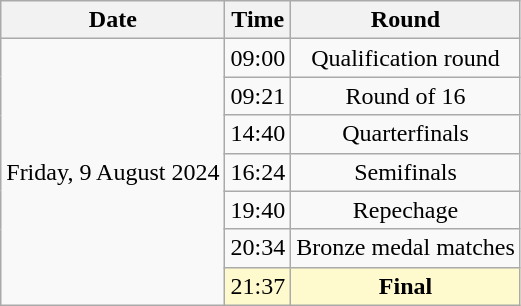<table class="wikitable" style="text-align:center">
<tr>
<th>Date</th>
<th>Time</th>
<th>Round</th>
</tr>
<tr>
<td rowspan=7>Friday, 9 August 2024</td>
<td>09:00</td>
<td>Qualification round</td>
</tr>
<tr>
<td>09:21</td>
<td>Round of 16</td>
</tr>
<tr>
<td>14:40</td>
<td>Quarterfinals</td>
</tr>
<tr>
<td>16:24</td>
<td>Semifinals</td>
</tr>
<tr>
<td>19:40</td>
<td>Repechage</td>
</tr>
<tr>
<td>20:34</td>
<td>Bronze medal matches</td>
</tr>
<tr style=background:lemonchiffon>
<td>21:37</td>
<td><strong>Final</strong></td>
</tr>
</table>
